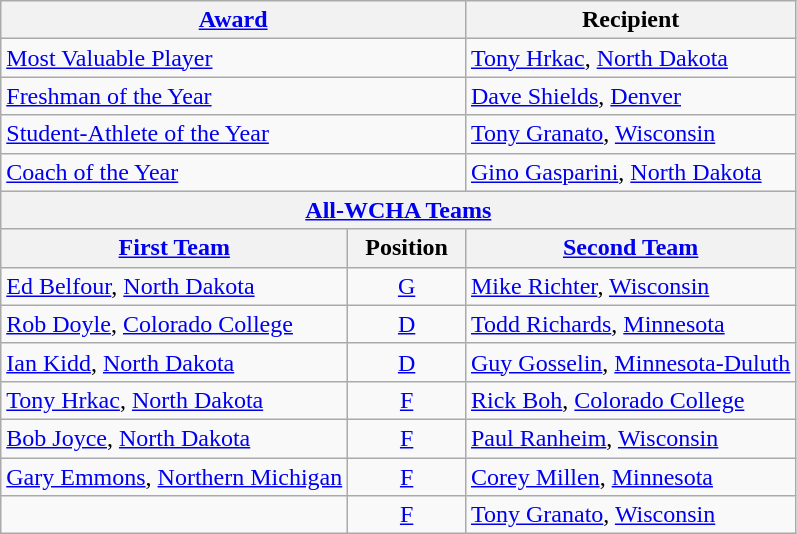<table class="wikitable">
<tr>
<th colspan=2><a href='#'>Award</a></th>
<th>Recipient</th>
</tr>
<tr>
<td colspan=2><a href='#'>Most Valuable Player</a></td>
<td><a href='#'>Tony Hrkac</a>, <a href='#'>North Dakota</a></td>
</tr>
<tr>
<td colspan=2><a href='#'>Freshman of the Year</a></td>
<td><a href='#'>Dave Shields</a>, <a href='#'>Denver</a></td>
</tr>
<tr>
<td colspan=2><a href='#'>Student-Athlete of the Year</a></td>
<td><a href='#'>Tony Granato</a>, <a href='#'>Wisconsin</a></td>
</tr>
<tr>
<td colspan=2><a href='#'>Coach of the Year</a></td>
<td><a href='#'>Gino Gasparini</a>, <a href='#'>North Dakota</a></td>
</tr>
<tr>
<th colspan=3><a href='#'>All-WCHA Teams</a></th>
</tr>
<tr>
<th><a href='#'>First Team</a></th>
<th>  Position  </th>
<th><a href='#'>Second Team</a></th>
</tr>
<tr>
<td><a href='#'>Ed Belfour</a>, <a href='#'>North Dakota</a></td>
<td align=center><a href='#'>G</a></td>
<td><a href='#'>Mike Richter</a>, <a href='#'>Wisconsin</a></td>
</tr>
<tr>
<td><a href='#'>Rob Doyle</a>, <a href='#'>Colorado College</a></td>
<td align=center><a href='#'>D</a></td>
<td><a href='#'>Todd Richards</a>, <a href='#'>Minnesota</a></td>
</tr>
<tr>
<td><a href='#'>Ian Kidd</a>, <a href='#'>North Dakota</a></td>
<td align=center><a href='#'>D</a></td>
<td><a href='#'>Guy Gosselin</a>, <a href='#'>Minnesota-Duluth</a></td>
</tr>
<tr>
<td><a href='#'>Tony Hrkac</a>, <a href='#'>North Dakota</a></td>
<td align=center><a href='#'>F</a></td>
<td><a href='#'>Rick Boh</a>, <a href='#'>Colorado College</a></td>
</tr>
<tr>
<td><a href='#'>Bob Joyce</a>, <a href='#'>North Dakota</a></td>
<td align=center><a href='#'>F</a></td>
<td><a href='#'>Paul Ranheim</a>, <a href='#'>Wisconsin</a></td>
</tr>
<tr>
<td><a href='#'>Gary Emmons</a>, <a href='#'>Northern Michigan</a></td>
<td align=center><a href='#'>F</a></td>
<td><a href='#'>Corey Millen</a>, <a href='#'>Minnesota</a></td>
</tr>
<tr>
<td></td>
<td align=center><a href='#'>F</a></td>
<td><a href='#'>Tony Granato</a>, <a href='#'>Wisconsin</a></td>
</tr>
</table>
